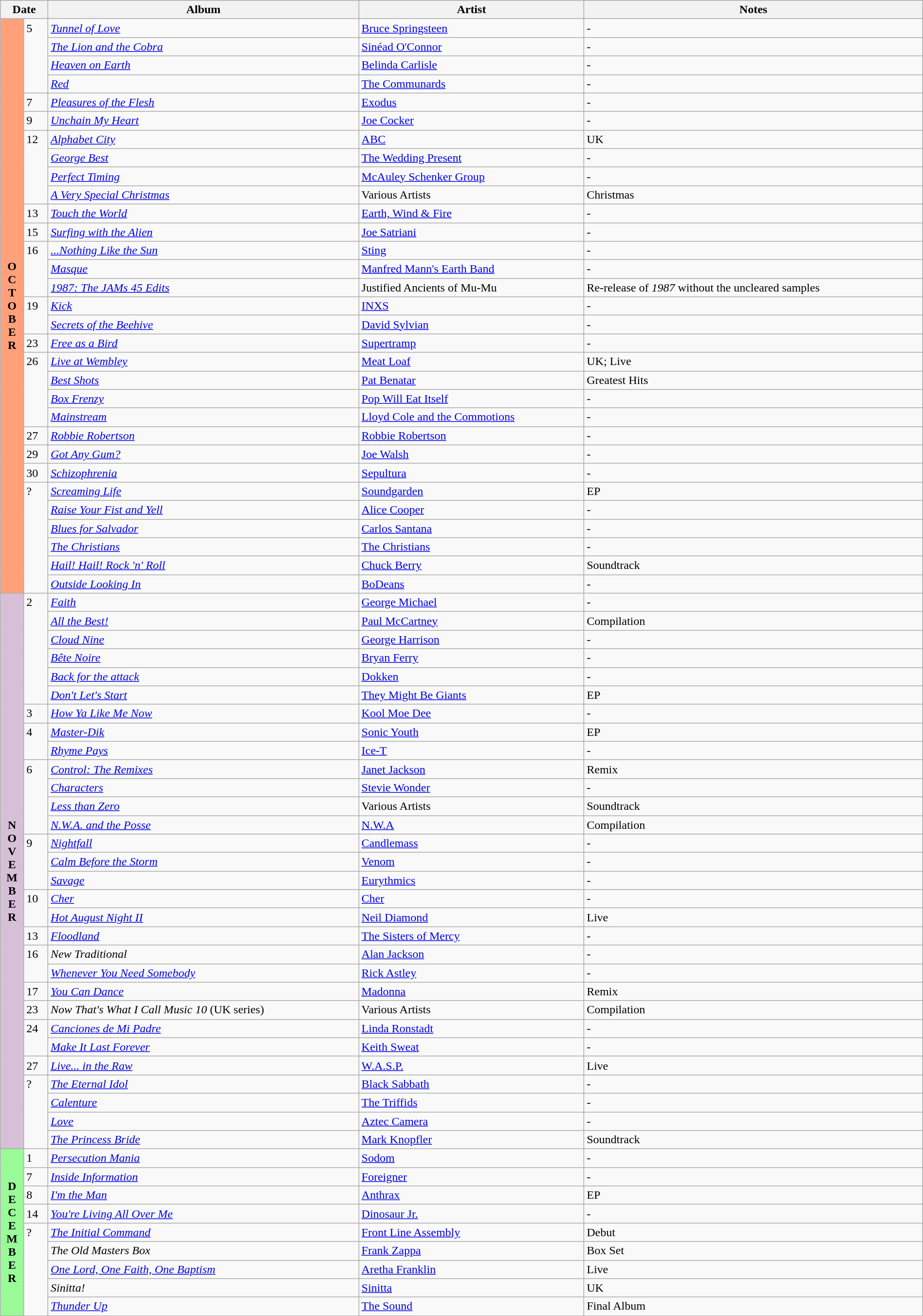<table class="wikitable" width="100%">
<tr>
<th colspan="2">Date</th>
<th>Album</th>
<th>Artist</th>
<th>Notes</th>
</tr>
<tr>
<td rowspan="31" valign="center" align="center" style="background:#FFA07A; textcolor:#000;"><strong>O<br>C<br>T<br>O<br>B<br>E<br>R</strong></td>
<td rowspan="4" style="vertical-align:top;">5</td>
<td><em><a href='#'>Tunnel of Love</a></em></td>
<td><a href='#'>Bruce Springsteen</a></td>
<td>-</td>
</tr>
<tr>
<td><em><a href='#'>The Lion and the Cobra</a></em></td>
<td><a href='#'>Sinéad O'Connor</a></td>
<td>-</td>
</tr>
<tr>
<td><em><a href='#'>Heaven on Earth</a></em></td>
<td><a href='#'>Belinda Carlisle</a></td>
<td>-</td>
</tr>
<tr>
<td><em><a href='#'>Red</a></em></td>
<td><a href='#'>The Communards</a></td>
<td>-</td>
</tr>
<tr>
<td style="vertical-align:top;">7</td>
<td><em><a href='#'>Pleasures of the Flesh</a></em></td>
<td><a href='#'>Exodus</a></td>
<td>-</td>
</tr>
<tr>
<td rowspan="1" style="vertical-align:top;">9</td>
<td><em><a href='#'>Unchain My Heart</a></em></td>
<td><a href='#'>Joe Cocker</a></td>
<td>-</td>
</tr>
<tr>
<td rowspan="4" style="vertical-align:top;">12</td>
<td><em><a href='#'>Alphabet City</a></em></td>
<td><a href='#'>ABC</a></td>
<td>UK</td>
</tr>
<tr>
<td><em><a href='#'>George Best</a></em></td>
<td><a href='#'>The Wedding Present</a></td>
<td>-</td>
</tr>
<tr>
<td><em><a href='#'>Perfect Timing</a></em></td>
<td><a href='#'>McAuley Schenker Group</a></td>
<td>-</td>
</tr>
<tr>
<td><em><a href='#'>A Very Special Christmas</a></em></td>
<td>Various Artists</td>
<td>Christmas</td>
</tr>
<tr>
<td rowspan="1" style="vertical-align:top;">13</td>
<td><em><a href='#'>Touch the World</a></em></td>
<td><a href='#'>Earth, Wind & Fire</a></td>
<td>-</td>
</tr>
<tr>
<td style="vertical-align:top;">15</td>
<td><em><a href='#'>Surfing with the Alien</a></em></td>
<td><a href='#'>Joe Satriani</a></td>
<td>-</td>
</tr>
<tr>
<td rowspan="3" style="vertical-align:top;">16</td>
<td><em><a href='#'>...Nothing Like the Sun</a></em></td>
<td><a href='#'>Sting</a></td>
<td>-</td>
</tr>
<tr>
<td><em><a href='#'>Masque</a></em></td>
<td><a href='#'>Manfred Mann's Earth Band</a></td>
<td>-</td>
</tr>
<tr>
<td><em><a href='#'>1987: The JAMs 45 Edits</a></em></td>
<td>Justified Ancients of Mu-Mu</td>
<td>Re-release of <em>1987</em> without the uncleared samples</td>
</tr>
<tr>
<td rowspan="2" style="vertical-align:top;">19</td>
<td><em><a href='#'>Kick</a></em></td>
<td><a href='#'>INXS</a></td>
<td>-</td>
</tr>
<tr>
<td><em><a href='#'>Secrets of the Beehive</a></em></td>
<td><a href='#'>David Sylvian</a></td>
<td>-</td>
</tr>
<tr>
<td style="vertical-align:top;">23</td>
<td><em><a href='#'>Free as a Bird</a></em></td>
<td><a href='#'>Supertramp</a></td>
<td>-</td>
</tr>
<tr>
<td rowspan="4" style="vertical-align:top;">26</td>
<td><em><a href='#'>Live at Wembley</a></em></td>
<td><a href='#'>Meat Loaf</a></td>
<td>UK; Live</td>
</tr>
<tr>
<td><em><a href='#'>Best Shots</a></em></td>
<td><a href='#'>Pat Benatar</a></td>
<td>Greatest Hits</td>
</tr>
<tr>
<td><em><a href='#'>Box Frenzy</a></em></td>
<td><a href='#'>Pop Will Eat Itself</a></td>
<td>-</td>
</tr>
<tr>
<td><em><a href='#'>Mainstream</a></em></td>
<td><a href='#'>Lloyd Cole and the Commotions</a></td>
<td>-</td>
</tr>
<tr>
<td style="vertical-align:top;">27</td>
<td><em><a href='#'>Robbie Robertson</a></em></td>
<td><a href='#'>Robbie Robertson</a></td>
<td>-</td>
</tr>
<tr>
<td style="vertical-align:top;">29</td>
<td><em><a href='#'>Got Any Gum?</a></em></td>
<td><a href='#'>Joe Walsh</a></td>
<td>-</td>
</tr>
<tr>
<td rowspan="1" style="vertical-align:top;">30</td>
<td><em><a href='#'>Schizophrenia</a></em></td>
<td><a href='#'>Sepultura</a></td>
<td>-</td>
</tr>
<tr>
<td rowspan="6" style="vertical-align:top;">?</td>
<td><em><a href='#'>Screaming Life</a></em></td>
<td><a href='#'>Soundgarden</a></td>
<td>EP</td>
</tr>
<tr>
<td><em><a href='#'>Raise Your Fist and Yell</a></em></td>
<td><a href='#'>Alice Cooper</a></td>
<td>-</td>
</tr>
<tr>
<td><em><a href='#'>Blues for Salvador</a></em></td>
<td><a href='#'>Carlos Santana</a></td>
<td>-</td>
</tr>
<tr>
<td><em><a href='#'>The Christians</a></em></td>
<td><a href='#'>The Christians</a></td>
<td>-</td>
</tr>
<tr>
<td><em><a href='#'>Hail! Hail! Rock 'n' Roll</a></em></td>
<td><a href='#'>Chuck Berry</a></td>
<td>Soundtrack</td>
</tr>
<tr>
<td><em><a href='#'>Outside Looking In</a></em></td>
<td><a href='#'>BoDeans</a></td>
<td>-</td>
</tr>
<tr>
<td rowspan="30" valign="center" align="center" style="background:#D8BFD8; textcolor:#000;"><strong>N<br>O<br>V<br>E<br>M<br>B<br>E<br>R</strong></td>
<td rowspan="6" style="vertical-align:top;">2</td>
<td><em><a href='#'>Faith</a></em></td>
<td><a href='#'>George Michael</a></td>
<td>-</td>
</tr>
<tr>
<td><em><a href='#'>All the Best!</a></em></td>
<td><a href='#'>Paul McCartney</a></td>
<td>Compilation</td>
</tr>
<tr>
<td><em><a href='#'>Cloud Nine</a></em></td>
<td><a href='#'>George Harrison</a></td>
<td>-</td>
</tr>
<tr>
<td><em><a href='#'>Bête Noire</a></em></td>
<td><a href='#'>Bryan Ferry</a></td>
<td>-</td>
</tr>
<tr>
<td><em><a href='#'>Back for the attack</a></em></td>
<td><a href='#'>Dokken</a></td>
<td>-</td>
</tr>
<tr>
<td><em><a href='#'>Don't Let's Start</a></em></td>
<td><a href='#'>They Might Be Giants</a></td>
<td>EP</td>
</tr>
<tr>
<td style="vertical-align:top;">3</td>
<td><em><a href='#'>How Ya Like Me Now</a></em></td>
<td><a href='#'>Kool Moe Dee</a></td>
<td>-</td>
</tr>
<tr>
<td rowspan="2" style="vertical-align:top;">4</td>
<td><em><a href='#'>Master-Dik</a></em></td>
<td><a href='#'>Sonic Youth</a></td>
<td>EP</td>
</tr>
<tr>
<td><em><a href='#'>Rhyme Pays</a></em></td>
<td><a href='#'>Ice-T</a></td>
<td>-</td>
</tr>
<tr>
<td rowspan="4" style="vertical-align:top;">6</td>
<td><em><a href='#'>Control: The Remixes</a></em></td>
<td><a href='#'>Janet Jackson</a></td>
<td>Remix</td>
</tr>
<tr>
<td><em><a href='#'>Characters</a></em></td>
<td><a href='#'>Stevie Wonder</a></td>
<td>-</td>
</tr>
<tr>
<td><em><a href='#'>Less than Zero</a></em></td>
<td>Various Artists</td>
<td>Soundtrack</td>
</tr>
<tr>
<td><em><a href='#'>N.W.A. and the Posse</a></em></td>
<td><a href='#'>N.W.A</a></td>
<td>Compilation</td>
</tr>
<tr>
<td rowspan="3" style="vertical-align:top;">9</td>
<td><em><a href='#'>Nightfall</a></em></td>
<td><a href='#'>Candlemass</a></td>
<td>-</td>
</tr>
<tr>
<td><em><a href='#'>Calm Before the Storm</a></em></td>
<td><a href='#'>Venom</a></td>
<td>-</td>
</tr>
<tr>
<td><em><a href='#'>Savage</a></em></td>
<td><a href='#'>Eurythmics</a></td>
<td>-</td>
</tr>
<tr>
<td rowspan="2" style="vertical-align:top;">10</td>
<td><em><a href='#'>Cher</a></em></td>
<td><a href='#'>Cher</a></td>
<td>-</td>
</tr>
<tr>
<td><em><a href='#'>Hot August Night II</a></em></td>
<td><a href='#'>Neil Diamond</a></td>
<td>Live</td>
</tr>
<tr>
<td style="vertical-align:top;">13</td>
<td><em><a href='#'>Floodland</a></em></td>
<td><a href='#'>The Sisters of Mercy</a></td>
<td>-</td>
</tr>
<tr>
<td rowspan="2" style="vertical-align:top;">16</td>
<td><em>New Traditional</em></td>
<td><a href='#'>Alan Jackson</a></td>
<td>-</td>
</tr>
<tr>
<td><em><a href='#'>Whenever You Need Somebody</a></em></td>
<td><a href='#'>Rick Astley</a></td>
<td>-</td>
</tr>
<tr>
<td style="vertical-align:top;">17</td>
<td><em><a href='#'>You Can Dance</a></em></td>
<td><a href='#'>Madonna</a></td>
<td>Remix</td>
</tr>
<tr>
<td rowspan="1" style="vertical-align:top;">23</td>
<td><em>Now That's What I Call Music 10</em> (UK series)</td>
<td>Various Artists</td>
<td>Compilation</td>
</tr>
<tr>
<td rowspan="2" style="vertical-align:top;">24</td>
<td><em><a href='#'>Canciones de Mi Padre</a></em></td>
<td><a href='#'>Linda Ronstadt</a></td>
<td>-</td>
</tr>
<tr>
<td><em><a href='#'>Make It Last Forever</a></em></td>
<td><a href='#'>Keith Sweat</a></td>
<td>-</td>
</tr>
<tr>
<td style="vertical-align:top;">27</td>
<td><em><a href='#'>Live... in the Raw</a></em></td>
<td><a href='#'>W.A.S.P.</a></td>
<td>Live</td>
</tr>
<tr>
<td rowspan="4" style="vertical-align:top;">?</td>
<td><em><a href='#'>The Eternal Idol</a></em></td>
<td><a href='#'>Black Sabbath</a></td>
<td>-</td>
</tr>
<tr>
<td><em><a href='#'>Calenture</a></em></td>
<td><a href='#'>The Triffids</a></td>
<td>-</td>
</tr>
<tr>
<td><em><a href='#'>Love</a></em></td>
<td><a href='#'>Aztec Camera</a></td>
<td>-</td>
</tr>
<tr>
<td><em><a href='#'>The Princess Bride</a></em></td>
<td><a href='#'>Mark Knopfler</a></td>
<td>Soundtrack</td>
</tr>
<tr>
<td rowspan="9" valign="center" align="center" style="background:#98FB98; textcolor:#000;"><strong>D<br>E<br>C<br>E<br>M<br>B<br>E<br>R</strong></td>
<td style="vertical-align:top;">1</td>
<td><em><a href='#'>Persecution Mania</a></em></td>
<td><a href='#'>Sodom</a></td>
<td>-</td>
</tr>
<tr>
<td rowspan="1" style="vertical-align:top;">7</td>
<td><em><a href='#'>Inside Information</a></em></td>
<td><a href='#'>Foreigner</a></td>
<td>-</td>
</tr>
<tr>
<td rowspan="1" style="vertical-align:top;">8</td>
<td><em><a href='#'>I'm the Man</a></em></td>
<td><a href='#'>Anthrax</a></td>
<td>EP</td>
</tr>
<tr>
<td style="vertical-align:top;">14</td>
<td><em><a href='#'>You're Living All Over Me</a></em></td>
<td><a href='#'>Dinosaur Jr.</a></td>
<td>-</td>
</tr>
<tr>
<td rowspan="5" style="vertical-align:top;">?</td>
<td><em><a href='#'>The Initial Command</a></em></td>
<td><a href='#'>Front Line Assembly</a></td>
<td>Debut</td>
</tr>
<tr>
<td><em>The Old Masters Box</em></td>
<td><a href='#'>Frank Zappa</a></td>
<td>Box Set</td>
</tr>
<tr>
<td><em><a href='#'>One Lord, One Faith, One Baptism</a></em></td>
<td><a href='#'>Aretha Franklin</a></td>
<td>Live</td>
</tr>
<tr>
<td><em>Sinitta!</em></td>
<td><a href='#'>Sinitta</a></td>
<td>UK</td>
</tr>
<tr>
<td><em><a href='#'>Thunder Up</a></em></td>
<td><a href='#'>The Sound</a></td>
<td>Final Album</td>
</tr>
</table>
